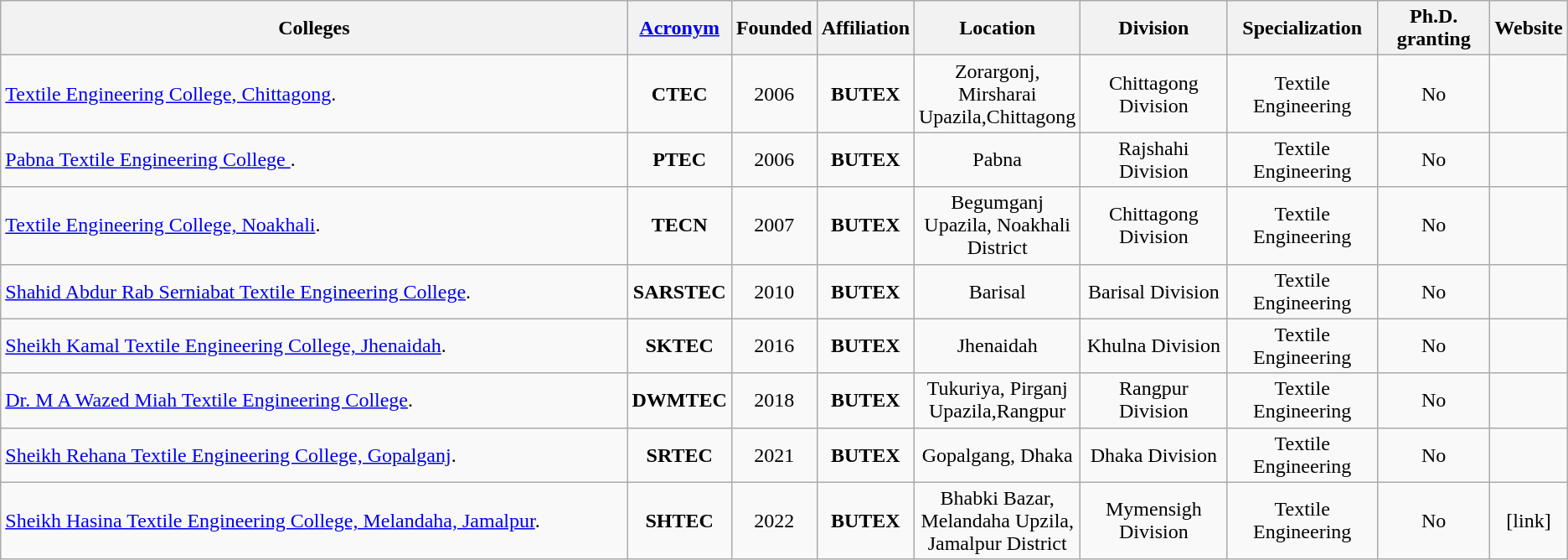<table class="wikitable sortable mw-datatable static-row-numbers">
<tr>
<th Universityss="unsortable">Colleges</th>
<th><a href='#'>Acronym</a></th>
<th>Founded</th>
<th>Affiliation</th>
<th>Location</th>
<th>Division</th>
<th>Specialization</th>
<th>Ph.D. granting</th>
<th>Website</th>
</tr>
<tr>
<td style="width:40%;"><a href='#'>Textile Engineering College, Chittagong</a>.</td>
<td style="text-align:center; width:5%;"><strong>CTEC</strong></td>
<td style="text-align:center; width:5%;">2006</td>
<td style="text-align:center; width:5%;"><strong>BUTEX</strong></td>
<td style="text-align:center; width:7%;">Zorargonj, Mirsharai Upazila,Chittagong</td>
<td style="text-align:center;">Chittagong Division</td>
<td style="text-align:center;">Textile Engineering</td>
<td style="text-align:center;">No</td>
<td style="text-align:center;"></td>
</tr>
<tr>
<td style="width:40%;"><a href='#'>Pabna Textile Engineering College </a>.</td>
<td style="text-align:center; width:5%;"><strong>PTEC</strong></td>
<td style="text-align:center; width:5%;">2006</td>
<td style="text-align:center; width:5%;"><strong>BUTEX</strong></td>
<td style="text-align:center; width:7%;">Pabna</td>
<td style="text-align:center;">Rajshahi Division</td>
<td style="text-align:center;">Textile Engineering</td>
<td style="text-align:center;">No</td>
<td style="text-align:center;"></td>
</tr>
<tr>
<td style="width:40%;"><a href='#'>Textile Engineering College, Noakhali</a>.</td>
<td style="text-align:center; width:5%;"><strong>TECN</strong></td>
<td style="text-align:center; width:5%;">2007</td>
<td style="text-align:center; width:5%;"><strong>BUTEX</strong></td>
<td style="text-align:center; width:7%;">Begumganj Upazila, Noakhali District</td>
<td style="text-align:center;">Chittagong Division</td>
<td style="text-align:center;">Textile Engineering</td>
<td style="text-align:center;">No</td>
<td style="text-align:center;"></td>
</tr>
<tr>
<td style="width:40%;"><a href='#'>Shahid Abdur Rab Serniabat Textile Engineering College</a>.</td>
<td style="text-align:center; width:5%;"><strong>SARSTEC</strong></td>
<td style="text-align:center; width:5%;">2010</td>
<td style="text-align:center; width:5%;"><strong>BUTEX</strong></td>
<td style="text-align:center; width:7%;">Barisal</td>
<td style="text-align:center;">Barisal Division</td>
<td style="text-align:center;">Textile Engineering</td>
<td style="text-align:center;">No</td>
<td style="text-align:center;"></td>
</tr>
<tr>
<td style="width:40%;"><a href='#'>Sheikh Kamal Textile Engineering College, Jhenaidah</a>.</td>
<td style="text-align:center; width:5%;"><strong>SKTEC</strong></td>
<td style="text-align:center; width:5%;">2016</td>
<td style="text-align:center; width:5%;"><strong>BUTEX</strong></td>
<td style="text-align:center; width:7%;">Jhenaidah</td>
<td style="text-align:center;">Khulna Division</td>
<td style="text-align:center;">Textile Engineering</td>
<td style="text-align:center;">No</td>
<td style="text-align:center;"></td>
</tr>
<tr>
<td style="width:40%;"><a href='#'>Dr. M A Wazed Miah Textile Engineering College</a>.</td>
<td style="text-align:center; width:5%;"><strong>DWMTEC</strong></td>
<td style="text-align:center; width:5%;">2018</td>
<td style="text-align:center; width:5%;"><strong>BUTEX</strong></td>
<td style="text-align:center; width:7%;">Tukuriya, Pirganj Upazila,Rangpur</td>
<td style="text-align:center;">Rangpur Division</td>
<td style="text-align:center;">Textile Engineering</td>
<td style="text-align:center;">No</td>
<td style="text-align:center;"></td>
</tr>
<tr>
<td style="width:40%;"><a href='#'>Sheikh Rehana Textile Engineering College, Gopalganj</a>.</td>
<td style="text-align:center; width:5%;"><strong>SRTEC</strong></td>
<td style="text-align:center; width:5%;">2021</td>
<td style="text-align:center; width:5%;"><strong>BUTEX</strong></td>
<td style="text-align:center; width:7%;">Gopalgang, Dhaka</td>
<td style="text-align:center;">Dhaka Division</td>
<td style="text-align:center;">Textile Engineering</td>
<td style="text-align:center;">No</td>
<td style="text-align:center;"></td>
</tr>
<tr>
<td style="width:40%;"><a href='#'>Sheikh Hasina Textile Engineering College, Melandaha, Jamalpur</a>.</td>
<td style="text-align:center; width:5%;"><strong>SHTEC</strong></td>
<td style="text-align:center; width:5%;">2022</td>
<td style="text-align:center; width:5%;"><strong>BUTEX</strong></td>
<td style="text-align:center; width:7%;">Bhabki Bazar, Melandaha Upzila, Jamalpur District</td>
<td style="text-align:center;">Mymensigh Division</td>
<td style="text-align:center;">Textile Engineering</td>
<td style="text-align:center;">No</td>
<td style="text-align:center;">[link]</td>
</tr>
</table>
